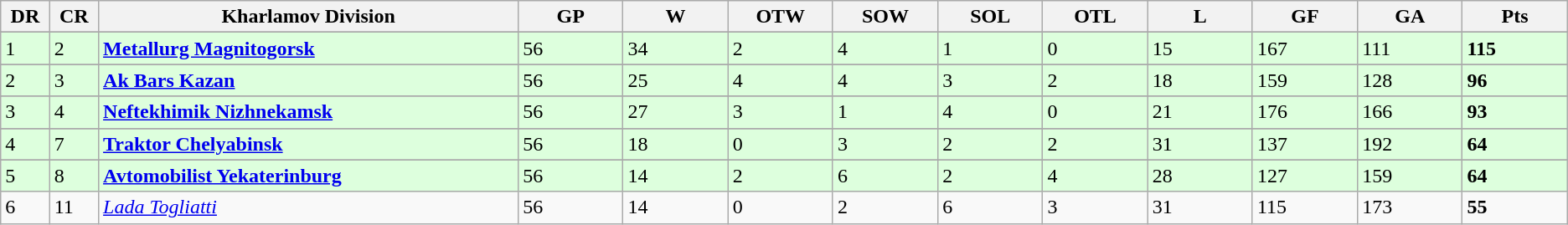<table class="wikitable sortable">
<tr>
<th bgcolor="#DDDDFF" width="2%">DR</th>
<th bgcolor="#DDDDFF" width="2%">CR</th>
<th bgcolor="#DDDDFF" width="20%">Kharlamov Division</th>
<th bgcolor="#DDDDFF" width="5%">GP</th>
<th bgcolor="#DDDDFF" width="5%">W</th>
<th bgcolor="#DDDDFF" width="5%">OTW</th>
<th bgcolor="#DDDDFF" width="5%">SOW</th>
<th bgcolor="#DDDDFF" width="5%">SOL</th>
<th bgcolor="#DDDDFF" width="5%">OTL</th>
<th bgcolor="#DDDDFF" width="5%">L</th>
<th bgcolor="#DDDDFF" width="5%">GF</th>
<th bgcolor="#DDDDFF" width="5%">GA</th>
<th bgcolor="#DDDDFF" width="5%">Pts</th>
</tr>
<tr>
</tr>
<tr style="background:#DDFFDD;">
<td style="text-align:left;">1</td>
<td>2</td>
<td> <strong><a href='#'>Metallurg Magnitogorsk</a></strong></td>
<td>56</td>
<td>34</td>
<td>2</td>
<td>4</td>
<td>1</td>
<td>0</td>
<td>15</td>
<td>167</td>
<td>111</td>
<td><strong>115</strong></td>
</tr>
<tr>
</tr>
<tr style="background:#DDFFDD;">
<td style="text-align:left;">2</td>
<td>3</td>
<td> <strong><a href='#'>Ak Bars Kazan</a></strong></td>
<td>56</td>
<td>25</td>
<td>4</td>
<td>4</td>
<td>3</td>
<td>2</td>
<td>18</td>
<td>159</td>
<td>128</td>
<td><strong>96</strong></td>
</tr>
<tr>
</tr>
<tr style="background:#DDFFDD;">
<td style="text-align:left;">3</td>
<td>4</td>
<td> <strong><a href='#'>Neftekhimik Nizhnekamsk</a></strong></td>
<td>56</td>
<td>27</td>
<td>3</td>
<td>1</td>
<td>4</td>
<td>0</td>
<td>21</td>
<td>176</td>
<td>166</td>
<td><strong>93</strong></td>
</tr>
<tr>
</tr>
<tr style="background:#DDFFDD;">
<td style="text-align:left;">4</td>
<td>7</td>
<td> <strong><a href='#'>Traktor Chelyabinsk</a></strong></td>
<td>56</td>
<td>18</td>
<td>0</td>
<td>3</td>
<td>2</td>
<td>2</td>
<td>31</td>
<td>137</td>
<td>192</td>
<td><strong>64</strong></td>
</tr>
<tr>
</tr>
<tr style="background:#DDFFDD;">
<td style="text-align:left;">5</td>
<td>8</td>
<td> <strong><a href='#'>Avtomobilist Yekaterinburg</a></strong></td>
<td>56</td>
<td>14</td>
<td>2</td>
<td>6</td>
<td>2</td>
<td>4</td>
<td>28</td>
<td>127</td>
<td>159</td>
<td><strong>64</strong></td>
</tr>
<tr>
<td style="text-align:left;">6</td>
<td>11</td>
<td> <em><a href='#'>Lada Togliatti</a></em></td>
<td>56</td>
<td>14</td>
<td>0</td>
<td>2</td>
<td>6</td>
<td>3</td>
<td>31</td>
<td>115</td>
<td>173</td>
<td><strong>55</strong></td>
</tr>
</table>
